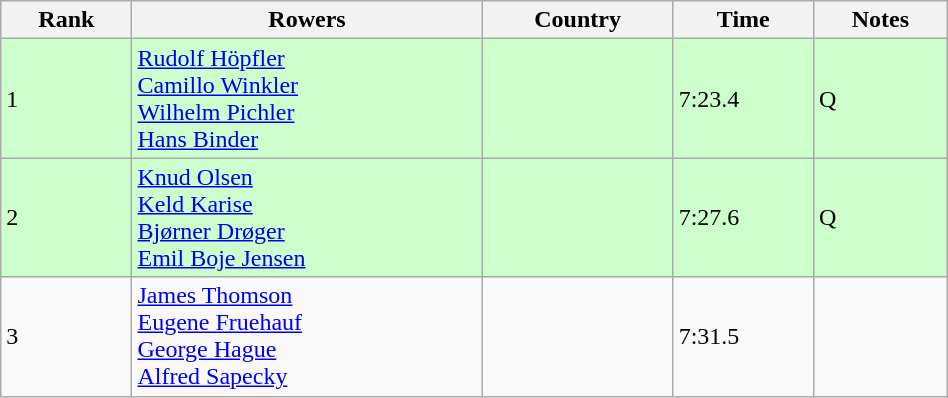<table class="wikitable" width=50%>
<tr>
<th>Rank</th>
<th>Rowers</th>
<th>Country</th>
<th>Time</th>
<th>Notes</th>
</tr>
<tr bgcolor=ccffcc>
<td>1</td>
<td><a href='#'>Rudolf Höpfler</a><br><a href='#'>Camillo Winkler</a><br><a href='#'>Wilhelm Pichler</a><br><a href='#'>Hans Binder</a></td>
<td></td>
<td>7:23.4</td>
<td>Q</td>
</tr>
<tr bgcolor=ccffcc>
<td>2</td>
<td><a href='#'>Knud Olsen</a><br><a href='#'>Keld Karise</a><br><a href='#'>Bjørner Drøger</a><br><a href='#'>Emil Boje Jensen</a></td>
<td></td>
<td>7:27.6</td>
<td>Q</td>
</tr>
<tr>
<td>3</td>
<td><a href='#'>James Thomson</a><br><a href='#'>Eugene Fruehauf</a><br><a href='#'>George Hague</a><br><a href='#'>Alfred Sapecky</a></td>
<td></td>
<td>7:31.5</td>
<td></td>
</tr>
</table>
